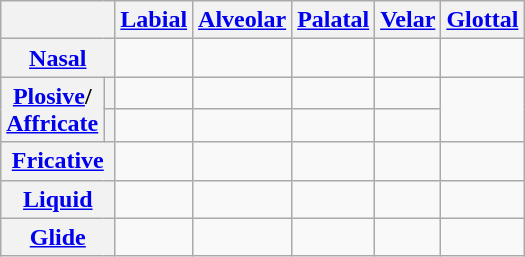<table class="wikitable" style="text-align:center;">
<tr>
<th colspan="2"></th>
<th><a href='#'>Labial</a></th>
<th><a href='#'>Alveolar</a></th>
<th><a href='#'>Palatal</a></th>
<th><a href='#'>Velar</a></th>
<th><a href='#'>Glottal</a></th>
</tr>
<tr>
<th colspan="2"><a href='#'>Nasal</a></th>
<td></td>
<td></td>
<td></td>
<td></td>
<td></td>
</tr>
<tr>
<th rowspan="2"><a href='#'>Plosive</a>/<br><a href='#'>Affricate</a></th>
<th></th>
<td></td>
<td></td>
<td></td>
<td></td>
<td rowspan="2"></td>
</tr>
<tr>
<th></th>
<td></td>
<td></td>
<td></td>
<td></td>
</tr>
<tr>
<th colspan="2"><a href='#'>Fricative</a></th>
<td></td>
<td></td>
<td></td>
<td></td>
<td></td>
</tr>
<tr>
<th colspan="2"><a href='#'>Liquid</a></th>
<td></td>
<td></td>
<td></td>
<td></td>
<td></td>
</tr>
<tr>
<th colspan="2"><a href='#'>Glide</a></th>
<td></td>
<td></td>
<td></td>
<td></td>
<td></td>
</tr>
</table>
